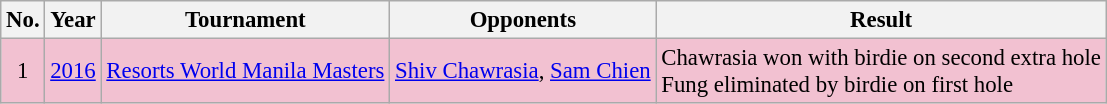<table class="wikitable" style="font-size:95%;">
<tr>
<th>No.</th>
<th>Year</th>
<th>Tournament</th>
<th>Opponents</th>
<th>Result</th>
</tr>
<tr style="background:#F2C1D1;">
<td align=center>1</td>
<td><a href='#'>2016</a></td>
<td><a href='#'>Resorts World Manila Masters</a></td>
<td> <a href='#'>Shiv Chawrasia</a>,  <a href='#'>Sam Chien</a></td>
<td>Chawrasia won with birdie on second extra hole<br>Fung eliminated by birdie on first hole</td>
</tr>
</table>
